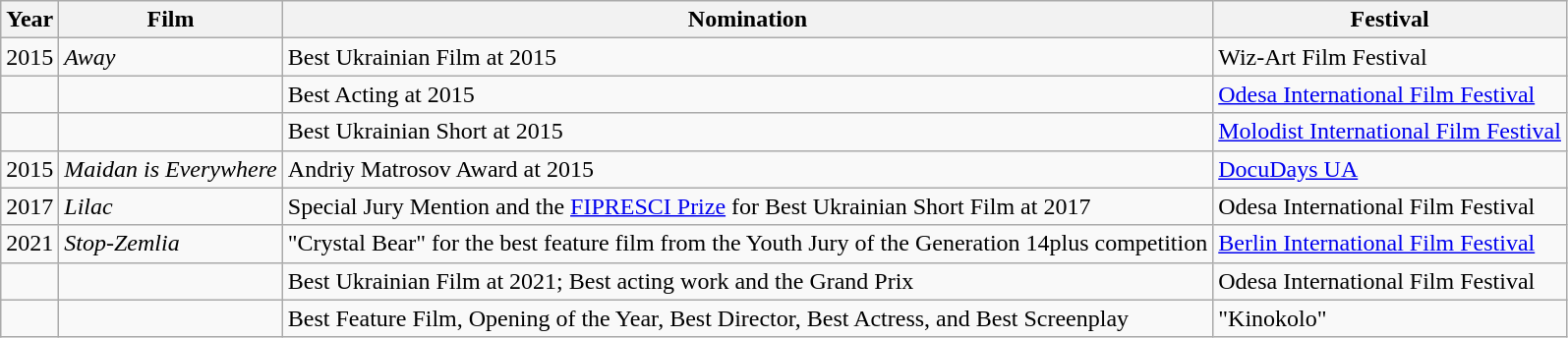<table class="wikitable">
<tr>
<th>Year</th>
<th>Film</th>
<th>Nomination</th>
<th>Festival</th>
</tr>
<tr>
<td>2015</td>
<td><em>Away</em></td>
<td>Best Ukrainian Film at 2015</td>
<td>Wiz-Art Film Festival</td>
</tr>
<tr>
<td></td>
<td></td>
<td>Best Acting at 2015</td>
<td><a href='#'>Odesa International Film Festival</a></td>
</tr>
<tr>
<td></td>
<td></td>
<td>Best Ukrainian Short at 2015</td>
<td><a href='#'>Molodist International Film Festival</a></td>
</tr>
<tr>
<td>2015</td>
<td><em>Maidan is Everywhere</em></td>
<td>Andriy Matrosov Award at 2015</td>
<td><a href='#'>DocuDays UA</a></td>
</tr>
<tr>
<td>2017</td>
<td><em>Lilac</em></td>
<td>Special Jury Mention and the <a href='#'>FIPRESCI Prize</a> for Best Ukrainian Short Film at 2017</td>
<td>Odesa International Film Festival</td>
</tr>
<tr>
<td>2021</td>
<td><em>Stop-Zemlia</em></td>
<td>"Crystal Bear" for the best feature film from the Youth Jury of the Generation 14plus competition</td>
<td><a href='#'>Berlin International Film Festival</a></td>
</tr>
<tr>
<td></td>
<td></td>
<td>Best Ukrainian Film at 2021; Best acting work and the Grand Prix</td>
<td>Odesa International Film Festival</td>
</tr>
<tr>
<td></td>
<td></td>
<td>Best Feature Film, Opening of the Year, Best Director, Best Actress, and Best Screenplay</td>
<td>"Kinokolo"</td>
</tr>
</table>
